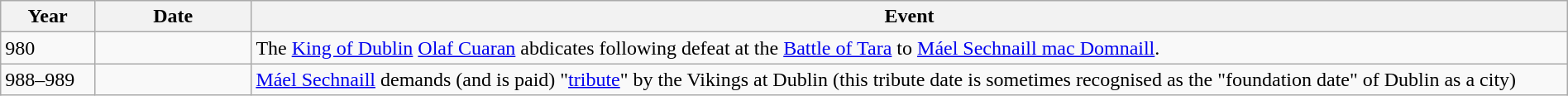<table class="wikitable" width="100%">
<tr>
<th style="width:6%">Year</th>
<th style="width:10%">Date</th>
<th>Event</th>
</tr>
<tr>
<td>980</td>
<td></td>
<td>The <a href='#'>King of Dublin</a> <a href='#'>Olaf Cuaran</a> abdicates following defeat at the <a href='#'>Battle of Tara</a> to <a href='#'>Máel Sechnaill mac Domnaill</a>.</td>
</tr>
<tr>
<td>988–989</td>
<td></td>
<td><a href='#'>Máel Sechnaill</a> demands (and is paid) "<a href='#'>tribute</a>" by the Vikings at Dublin (this tribute date is sometimes recognised as the "foundation date" of Dublin as a city)</td>
</tr>
</table>
